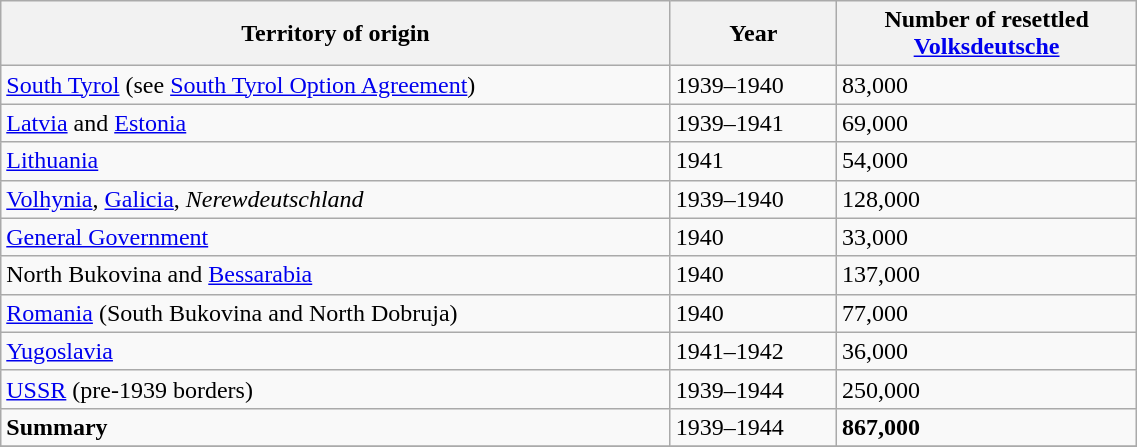<table # !! class="wikitable" style="width: 60%">
<tr>
<th>Territory of origin</th>
<th>Year</th>
<th>Number of resettled <br><a href='#'>Volksdeutsche</a></th>
</tr>
<tr>
<td><a href='#'>South Tyrol</a> (see <a href='#'>South Tyrol Option Agreement</a>)</td>
<td>1939–1940</td>
<td>83,000</td>
</tr>
<tr>
<td><a href='#'>Latvia</a> and <a href='#'>Estonia</a></td>
<td>1939–1941</td>
<td>69,000</td>
</tr>
<tr>
<td><a href='#'>Lithuania</a></td>
<td>1941</td>
<td>54,000</td>
</tr>
<tr>
<td><a href='#'>Volhynia</a>, <a href='#'>Galicia</a>, <em>Nerewdeutschland</em></td>
<td>1939–1940</td>
<td>128,000</td>
</tr>
<tr>
<td><a href='#'>General Government</a></td>
<td>1940</td>
<td>33,000</td>
</tr>
<tr>
<td>North Bukovina and <a href='#'>Bessarabia</a></td>
<td>1940</td>
<td>137,000</td>
</tr>
<tr>
<td><a href='#'>Romania</a> (South Bukovina and North Dobruja)</td>
<td>1940</td>
<td>77,000</td>
</tr>
<tr>
<td><a href='#'>Yugoslavia</a></td>
<td>1941–1942</td>
<td>36,000</td>
</tr>
<tr>
<td><a href='#'>USSR</a> (pre-1939 borders)</td>
<td>1939–1944</td>
<td>250,000</td>
</tr>
<tr>
<td><strong>Summary</strong></td>
<td>1939–1944</td>
<td><strong>867,000</strong></td>
</tr>
<tr>
</tr>
</table>
